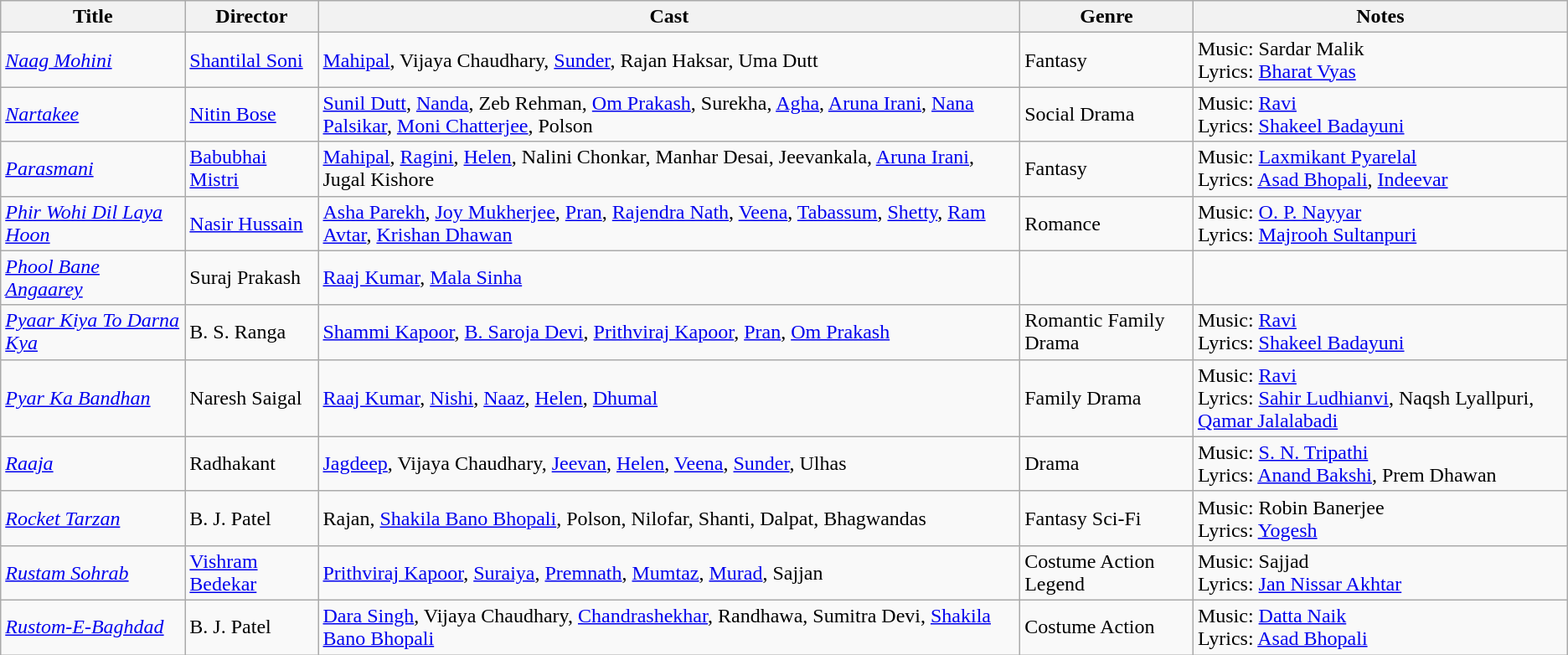<table class="wikitable">
<tr>
<th>Title</th>
<th>Director</th>
<th>Cast</th>
<th>Genre</th>
<th>Notes</th>
</tr>
<tr>
<td><em><a href='#'>Naag Mohini</a></em></td>
<td><a href='#'>Shantilal Soni</a></td>
<td><a href='#'>Mahipal</a>, Vijaya Chaudhary, <a href='#'>Sunder</a>, Rajan Haksar, Uma Dutt</td>
<td>Fantasy</td>
<td>Music: Sardar Malik<br>Lyrics: <a href='#'>Bharat Vyas</a></td>
</tr>
<tr>
<td><em><a href='#'>Nartakee</a></em></td>
<td><a href='#'>Nitin Bose</a></td>
<td><a href='#'>Sunil Dutt</a>, <a href='#'>Nanda</a>, Zeb Rehman, <a href='#'>Om Prakash</a>, Surekha, <a href='#'>Agha</a>, <a href='#'>Aruna Irani</a>, <a href='#'>Nana Palsikar</a>, <a href='#'>Moni Chatterjee</a>, Polson</td>
<td>Social Drama</td>
<td>Music: <a href='#'>Ravi</a><br>Lyrics: <a href='#'>Shakeel Badayuni</a></td>
</tr>
<tr>
<td><em><a href='#'>Parasmani</a></em></td>
<td><a href='#'>Babubhai Mistri</a></td>
<td><a href='#'>Mahipal</a>, <a href='#'>Ragini</a>, <a href='#'>Helen</a>, Nalini Chonkar, Manhar Desai, Jeevankala, <a href='#'>Aruna Irani</a>, Jugal Kishore</td>
<td>Fantasy</td>
<td>Music: <a href='#'>Laxmikant Pyarelal</a><br>Lyrics: <a href='#'>Asad Bhopali</a>, <a href='#'>Indeevar</a></td>
</tr>
<tr>
<td><em><a href='#'>Phir Wohi Dil Laya Hoon</a></em></td>
<td><a href='#'>Nasir Hussain</a></td>
<td><a href='#'>Asha Parekh</a>, <a href='#'>Joy Mukherjee</a>, <a href='#'>Pran</a>, <a href='#'>Rajendra Nath</a>, <a href='#'>Veena</a>, <a href='#'>Tabassum</a>, <a href='#'>Shetty</a>, <a href='#'>Ram Avtar</a>, <a href='#'>Krishan Dhawan</a></td>
<td>Romance</td>
<td>Music: <a href='#'>O. P. Nayyar</a><br>Lyrics: <a href='#'>Majrooh Sultanpuri</a></td>
</tr>
<tr>
<td><em><a href='#'>Phool Bane Angaarey</a></em></td>
<td>Suraj Prakash</td>
<td><a href='#'>Raaj Kumar</a>, <a href='#'>Mala Sinha</a></td>
<td></td>
<td></td>
</tr>
<tr>
<td><em><a href='#'>Pyaar Kiya To Darna Kya</a></em></td>
<td>B. S. Ranga</td>
<td><a href='#'>Shammi Kapoor</a>, <a href='#'>B. Saroja Devi</a>, <a href='#'>Prithviraj Kapoor</a>, <a href='#'>Pran</a>, <a href='#'>Om Prakash</a></td>
<td>Romantic Family Drama</td>
<td>Music: <a href='#'>Ravi</a><br>Lyrics: <a href='#'>Shakeel Badayuni</a></td>
</tr>
<tr>
<td><em><a href='#'>Pyar Ka Bandhan</a></em></td>
<td>Naresh Saigal</td>
<td><a href='#'>Raaj Kumar</a>, <a href='#'>Nishi</a>, <a href='#'>Naaz</a>, <a href='#'>Helen</a>, <a href='#'>Dhumal</a></td>
<td>Family Drama</td>
<td>Music: <a href='#'>Ravi</a><br>Lyrics: <a href='#'>Sahir Ludhianvi</a>, Naqsh Lyallpuri, <a href='#'>Qamar Jalalabadi</a></td>
</tr>
<tr>
<td><em><a href='#'>Raaja</a></em></td>
<td>Radhakant</td>
<td><a href='#'>Jagdeep</a>, Vijaya Chaudhary, <a href='#'>Jeevan</a>, <a href='#'>Helen</a>, <a href='#'>Veena</a>, <a href='#'>Sunder</a>, Ulhas</td>
<td>Drama</td>
<td>Music: <a href='#'>S. N. Tripathi</a><br>Lyrics: <a href='#'>Anand Bakshi</a>, Prem Dhawan</td>
</tr>
<tr>
<td><em><a href='#'>Rocket Tarzan</a></em></td>
<td>B. J. Patel</td>
<td>Rajan, <a href='#'>Shakila Bano Bhopali</a>, Polson, Nilofar, Shanti, Dalpat, Bhagwandas</td>
<td>Fantasy Sci-Fi</td>
<td>Music: Robin Banerjee<br>Lyrics: <a href='#'>Yogesh</a></td>
</tr>
<tr>
<td><em><a href='#'>Rustam Sohrab</a></em></td>
<td><a href='#'>Vishram Bedekar</a></td>
<td><a href='#'>Prithviraj Kapoor</a>, <a href='#'>Suraiya</a>, <a href='#'>Premnath</a>, <a href='#'>Mumtaz</a>, <a href='#'>Murad</a>, Sajjan</td>
<td>Costume Action Legend</td>
<td>Music: Sajjad<br>Lyrics: <a href='#'>Jan Nissar Akhtar</a></td>
</tr>
<tr>
<td><em><a href='#'>Rustom-E-Baghdad</a></em></td>
<td>B. J. Patel</td>
<td><a href='#'>Dara Singh</a>, Vijaya Chaudhary, <a href='#'>Chandrashekhar</a>, Randhawa, Sumitra Devi, <a href='#'>Shakila Bano Bhopali</a></td>
<td>Costume Action</td>
<td>Music: <a href='#'>Datta Naik</a><br>Lyrics: <a href='#'>Asad Bhopali</a></td>
</tr>
</table>
